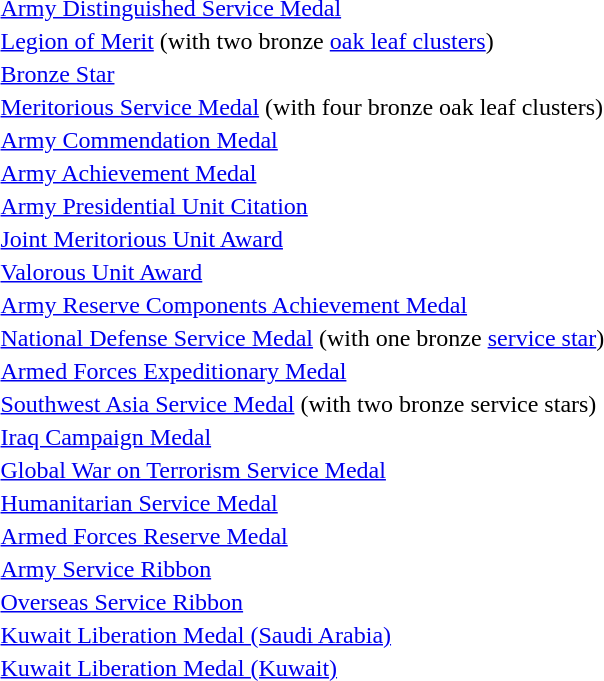<table>
<tr>
<td></td>
<td><a href='#'>Army Distinguished Service Medal</a></td>
</tr>
<tr>
<td></td>
<td><a href='#'>Legion of Merit</a> (with two bronze <a href='#'>oak leaf clusters</a>)</td>
</tr>
<tr>
<td></td>
<td><a href='#'>Bronze Star</a></td>
</tr>
<tr>
<td></td>
<td><a href='#'>Meritorious Service Medal</a> (with four bronze oak leaf clusters)</td>
</tr>
<tr>
<td></td>
<td><a href='#'>Army Commendation Medal</a></td>
</tr>
<tr>
<td></td>
<td><a href='#'>Army Achievement Medal</a></td>
</tr>
<tr>
<td></td>
<td><a href='#'>Army Presidential Unit Citation</a></td>
</tr>
<tr>
<td></td>
<td><a href='#'>Joint Meritorious Unit Award</a></td>
</tr>
<tr>
<td></td>
<td><a href='#'>Valorous Unit Award</a></td>
</tr>
<tr>
<td></td>
<td><a href='#'>Army Reserve Components Achievement Medal</a></td>
</tr>
<tr>
<td></td>
<td><a href='#'>National Defense Service Medal</a> (with one bronze <a href='#'>service star</a>)</td>
</tr>
<tr>
<td></td>
<td><a href='#'>Armed Forces Expeditionary Medal</a></td>
</tr>
<tr>
<td></td>
<td><a href='#'>Southwest Asia Service Medal</a> (with two bronze service stars)</td>
</tr>
<tr>
<td></td>
<td><a href='#'>Iraq Campaign Medal</a></td>
</tr>
<tr>
<td></td>
<td><a href='#'>Global War on Terrorism Service Medal</a></td>
</tr>
<tr>
<td></td>
<td><a href='#'>Humanitarian Service Medal</a></td>
</tr>
<tr>
<td></td>
<td><a href='#'>Armed Forces Reserve Medal</a></td>
</tr>
<tr>
<td></td>
<td><a href='#'>Army Service Ribbon</a></td>
</tr>
<tr>
<td></td>
<td><a href='#'>Overseas Service Ribbon</a></td>
</tr>
<tr>
<td></td>
<td><a href='#'>Kuwait Liberation Medal (Saudi Arabia)</a></td>
</tr>
<tr>
<td></td>
<td><a href='#'>Kuwait Liberation Medal (Kuwait)</a></td>
</tr>
</table>
